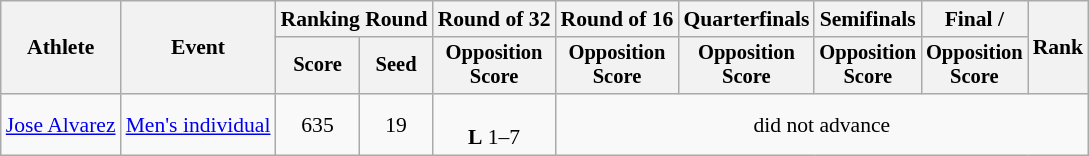<table class="wikitable" style="font-size:90%">
<tr>
<th rowspan="2">Athlete</th>
<th rowspan="2">Event</th>
<th colspan="2">Ranking Round</th>
<th>Round of 32</th>
<th>Round of 16</th>
<th>Quarterfinals</th>
<th>Semifinals</th>
<th>Final / </th>
<th rowspan="2">Rank</th>
</tr>
<tr style="font-size:95%">
<th>Score</th>
<th>Seed</th>
<th>Opposition<br>Score</th>
<th>Opposition<br>Score</th>
<th>Opposition<br>Score</th>
<th>Opposition<br>Score</th>
<th>Opposition<br>Score</th>
</tr>
<tr align=center>
<td align=left><a href='#'>Jose Alvarez</a></td>
<td align=left><a href='#'>Men's individual</a></td>
<td>635</td>
<td>19</td>
<td><br><strong>L</strong> 1–7</td>
<td colspan="5">did not advance</td>
</tr>
</table>
